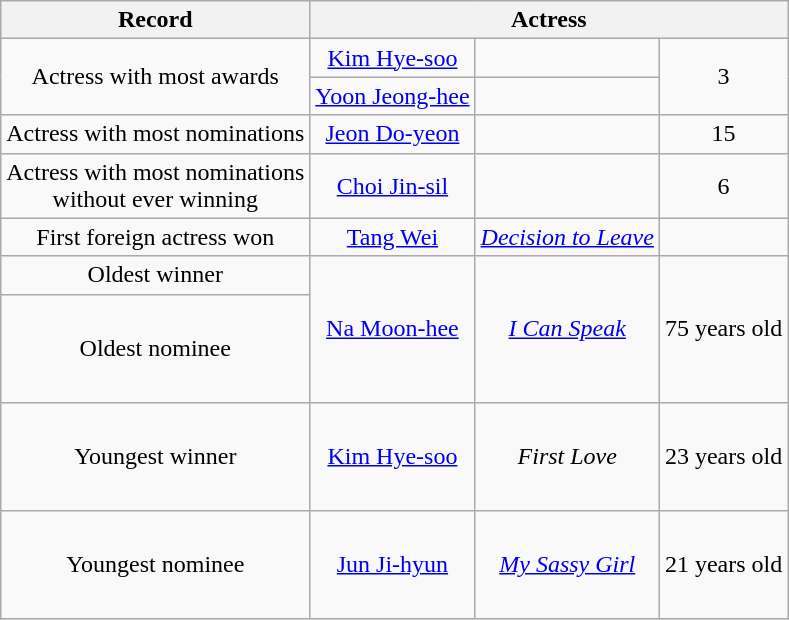<table class="wikitable sortable plainrowheaders" style="text-align:center">
<tr>
<th scope="col">Record</th>
<th colspan="3" scope="col">Actress</th>
</tr>
<tr>
<td rowspan="2">Actress with most awards</td>
<td><a href='#'>Kim Hye-soo</a></td>
<td></td>
<td rowspan="2">3</td>
</tr>
<tr>
<td><a href='#'>Yoon Jeong-hee</a></td>
<td></td>
</tr>
<tr>
<td>Actress with most nominations</td>
<td><a href='#'>Jeon Do-yeon</a></td>
<td></td>
<td>15</td>
</tr>
<tr>
<td>Actress with most nominations<br>without ever winning</td>
<td><a href='#'>Choi Jin-sil</a></td>
<td></td>
<td>6</td>
</tr>
<tr>
<td>First foreign actress won</td>
<td><a href='#'>Tang Wei</a></td>
<td><em><a href='#'>Decision to Leave</a></em></td>
<td></td>
</tr>
<tr>
<td>Oldest winner</td>
<td rowspan="2"><a href='#'>Na Moon-hee</a></td>
<td rowspan="2"><em><a href='#'>I Can Speak</a></em></td>
<td rowspan="2">75 years old</td>
</tr>
<tr style="height:4.5em;">
<td>Oldest nominee</td>
</tr>
<tr style="height:4.5em;">
<td>Youngest winner</td>
<td><a href='#'>Kim Hye-soo</a></td>
<td><em>First Love</em></td>
<td>23 years old</td>
</tr>
<tr style="height:4.5em;">
<td>Youngest nominee</td>
<td><a href='#'>Jun Ji-hyun</a></td>
<td><em><a href='#'>My Sassy Girl</a></em></td>
<td>21 years old</td>
</tr>
</table>
